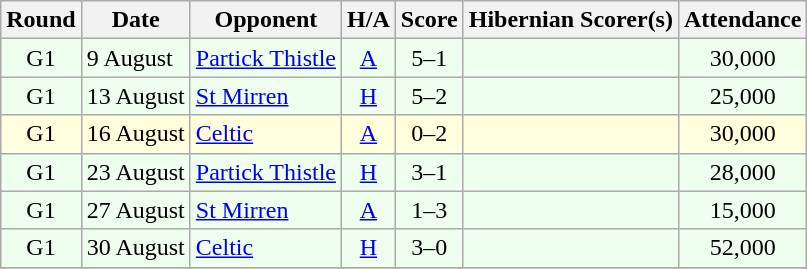<table class="wikitable" style="text-align:center">
<tr>
<th>Round</th>
<th>Date</th>
<th>Opponent</th>
<th>H/A</th>
<th>Score</th>
<th>Hibernian Scorer(s)</th>
<th>Attendance</th>
</tr>
<tr bgcolor=#EEFFEE>
<td>G1</td>
<td align=left>9 August</td>
<td align=left><a href='#'>Partick Thistle</a></td>
<td><a href='#'>A</a></td>
<td>5–1</td>
<td align=left></td>
<td>30,000</td>
</tr>
<tr bgcolor=#EEFFEE>
<td>G1</td>
<td align=left>13 August</td>
<td align=left><a href='#'>St Mirren</a></td>
<td><a href='#'>H</a></td>
<td>5–2</td>
<td align=left></td>
<td>25,000</td>
</tr>
<tr bgcolor=#FFFFDD>
<td>G1</td>
<td align=left>16 August</td>
<td align=left><a href='#'>Celtic</a></td>
<td><a href='#'>A</a></td>
<td>0–2</td>
<td align=left></td>
<td>30,000</td>
</tr>
<tr bgcolor=#EEFFEE>
<td>G1</td>
<td align=left>23 August</td>
<td align=left><a href='#'>Partick Thistle</a></td>
<td><a href='#'>H</a></td>
<td>3–1</td>
<td align=left></td>
<td>28,000</td>
</tr>
<tr bgcolor=#EEFFEE>
<td>G1</td>
<td align=left>27 August</td>
<td align=left><a href='#'>St Mirren</a></td>
<td><a href='#'>A</a></td>
<td>1–3</td>
<td align=left></td>
<td>15,000</td>
</tr>
<tr bgcolor=#EEFFEE>
<td>G1</td>
<td align=left>30 August</td>
<td align=left><a href='#'>Celtic</a></td>
<td><a href='#'>H</a></td>
<td>3–0</td>
<td align=left></td>
<td>52,000</td>
</tr>
<tr>
</tr>
</table>
